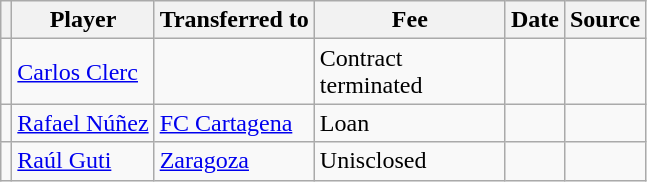<table class="wikitable plainrowheaders sortable">
<tr>
<th></th>
<th scope="col">Player</th>
<th>Transferred to</th>
<th style="width: 120px;">Fee</th>
<th scope="col">Date</th>
<th scope="col">Source</th>
</tr>
<tr>
<td align="center"></td>
<td> <a href='#'>Carlos Clerc</a></td>
<td></td>
<td>Contract terminated</td>
<td></td>
<td></td>
</tr>
<tr>
<td align="center"></td>
<td> <a href='#'>Rafael Núñez</a></td>
<td> <a href='#'>FC Cartagena</a></td>
<td>Loan</td>
<td></td>
<td></td>
</tr>
<tr>
<td align="center"></td>
<td> <a href='#'>Raúl Guti</a></td>
<td> <a href='#'>Zaragoza</a></td>
<td>Unisclosed</td>
<td></td>
<td></td>
</tr>
</table>
